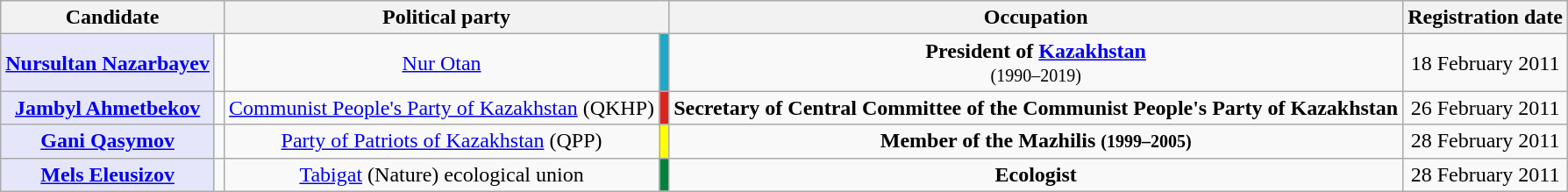<table class="wikitable" style="text-align:center">
<tr>
<th colspan="2">Candidate</th>
<th colspan="2">Political party</th>
<th>Occupation</th>
<th>Registration date</th>
</tr>
<tr>
<td style="background:lavender;"><strong><a href='#'>Nursultan Nazarbayev</a></strong></td>
<td></td>
<td><a href='#'>Nur Otan</a></td>
<td style="background-color:#1CA9C9;"></td>
<td><strong>President of <a href='#'>Kazakhstan</a></strong><br><small>(1990–2019)</small></td>
<td>18 February 2011</td>
</tr>
<tr>
<td style="background:lavender;"><strong><a href='#'>Jambyl Ahmetbekov</a></strong></td>
<td></td>
<td><a href='#'>Communist People's Party of Kazakhstan</a> (QKHP)</td>
<td style="background-color:#DC241f;"></td>
<td><strong>Secretary of Central Committee of the Communist People's Party of Kazakhstan</strong></td>
<td>26 February 2011</td>
</tr>
<tr>
<td style="background:lavender;"><strong><a href='#'>Gani Qasymov</a></strong></td>
<td></td>
<td><a href='#'>Party of Patriots of Kazakhstan</a> (QPP)</td>
<td style="background-color:#FFFF00;"></td>
<td><strong>Member of the Mazhilis <small>(1999–2005)</small></strong></td>
<td>28 February 2011</td>
</tr>
<tr>
<td style="background:lavender;"><strong><a href='#'>Mels Eleusizov</a></strong></td>
<td></td>
<td><a href='#'>Tabigat</a> (Nature) ecological union</td>
<td style="background-color:#00823C;"></td>
<td><strong>Ecologist</strong></td>
<td>28 February 2011</td>
</tr>
</table>
